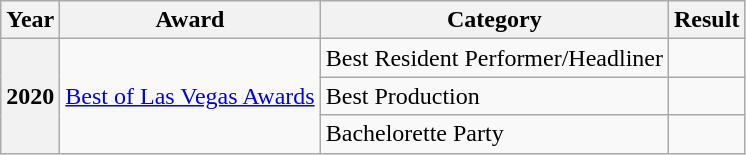<table class="wikitable sortable plainrowheaders">
<tr>
<th scope="col">Year</th>
<th scope="col">Award</th>
<th scope="col">Category</th>
<th scope="col">Result</th>
</tr>
<tr>
<th scope="row"; rowspan="3">2020</th>
<td rowspan="3"><a href='#'>Best of Las Vegas Awards</a></td>
<td>Best Resident Performer/Headliner</td>
<td></td>
</tr>
<tr>
<td>Best Production</td>
<td></td>
</tr>
<tr>
<td>Bachelorette Party</td>
<td></td>
</tr>
</table>
